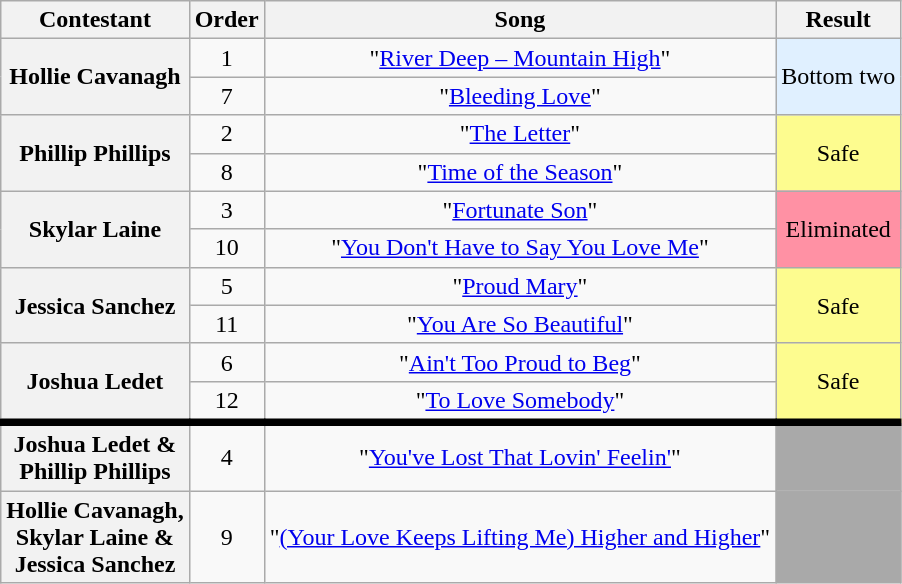<table class="wikitable unsortable" style="text-align:center;">
<tr>
<th scope="col">Contestant</th>
<th scope="col">Order</th>
<th scope="col">Song</th>
<th scope="col">Result</th>
</tr>
<tr>
<th scope="row" rowspan="2">Hollie Cavanagh</th>
<td>1</td>
<td>"<a href='#'>River Deep – Mountain High</a>"</td>
<td rowspan="2" bgcolor="E0F0FF">Bottom two</td>
</tr>
<tr>
<td>7</td>
<td>"<a href='#'>Bleeding Love</a>"</td>
</tr>
<tr>
<th scope="row" rowspan="2">Phillip Phillips</th>
<td>2</td>
<td>"<a href='#'>The Letter</a>"</td>
<td rowspan="2" bgcolor="FDFC8F">Safe</td>
</tr>
<tr>
<td>8</td>
<td>"<a href='#'>Time of the Season</a>"</td>
</tr>
<tr>
<th scope="row" rowspan="2">Skylar Laine</th>
<td>3</td>
<td>"<a href='#'>Fortunate Son</a>"</td>
<td rowspan="2" bgcolor="FF91A4">Eliminated</td>
</tr>
<tr>
<td>10</td>
<td>"<a href='#'>You Don't Have to Say You Love Me</a>"</td>
</tr>
<tr>
<th scope="row" rowspan="2">Jessica Sanchez</th>
<td>5</td>
<td>"<a href='#'>Proud Mary</a>"</td>
<td rowspan="2" bgcolor="FDFC8F">Safe</td>
</tr>
<tr>
<td>11</td>
<td>"<a href='#'>You Are So Beautiful</a>"</td>
</tr>
<tr>
<th scope="row" rowspan="2">Joshua Ledet</th>
<td>6</td>
<td>"<a href='#'>Ain't Too Proud to Beg</a>"</td>
<td rowspan="2" bgcolor="FDFC8F">Safe</td>
</tr>
<tr>
<td>12</td>
<td>"<a href='#'>To Love Somebody</a>"</td>
</tr>
<tr style="border-top:5px solid">
<th scope="row">Joshua Ledet &<br>Phillip Phillips</th>
<td>4</td>
<td>"<a href='#'>You've Lost That Lovin' Feelin'</a>"</td>
<td bgcolor="darkgray"></td>
</tr>
<tr>
<th scope="row">Hollie Cavanagh,<br>Skylar Laine &<br>Jessica Sanchez</th>
<td>9</td>
<td>"<a href='#'>(Your Love Keeps Lifting Me) Higher and Higher</a>"</td>
<td bgcolor="darkgray"></td>
</tr>
</table>
